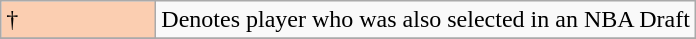<table class="wikitable">
<tr>
<td style="background-color:#FBCEB1; width:6em">†</td>
<td>Denotes player who was also selected in an NBA Draft</td>
</tr>
<tr>
</tr>
</table>
